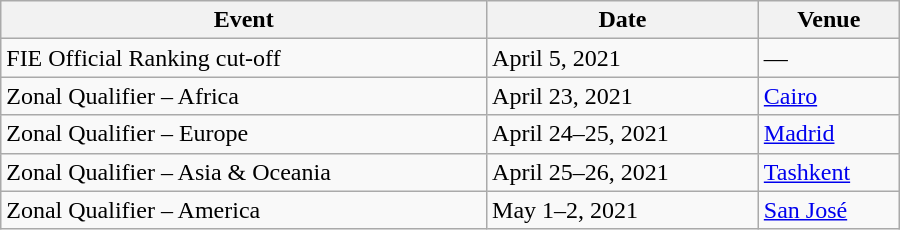<table class="wikitable" style="width:600px;">
<tr>
<th>Event</th>
<th>Date</th>
<th>Venue</th>
</tr>
<tr>
<td>FIE Official Ranking cut-off</td>
<td>April 5, 2021</td>
<td>—</td>
</tr>
<tr>
<td>Zonal Qualifier – Africa</td>
<td>April 23, 2021</td>
<td> <a href='#'>Cairo</a></td>
</tr>
<tr>
<td>Zonal Qualifier – Europe</td>
<td>April 24–25, 2021</td>
<td> <a href='#'>Madrid</a></td>
</tr>
<tr>
<td>Zonal Qualifier – Asia & Oceania</td>
<td>April 25–26, 2021</td>
<td> <a href='#'>Tashkent</a></td>
</tr>
<tr>
<td>Zonal Qualifier – America</td>
<td>May 1–2, 2021</td>
<td> <a href='#'>San José</a></td>
</tr>
</table>
